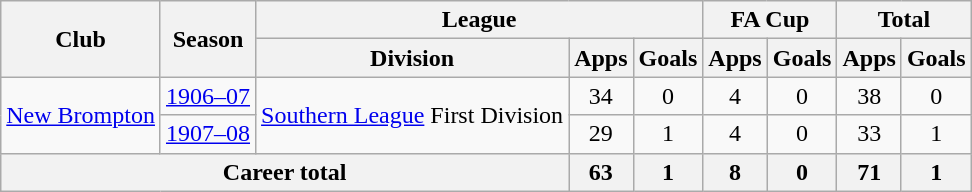<table class="wikitable" style="text-align: center;">
<tr>
<th rowspan="2">Club</th>
<th rowspan="2">Season</th>
<th colspan="3">League</th>
<th colspan="2">FA Cup</th>
<th colspan="2">Total</th>
</tr>
<tr>
<th>Division</th>
<th>Apps</th>
<th>Goals</th>
<th>Apps</th>
<th>Goals</th>
<th>Apps</th>
<th>Goals</th>
</tr>
<tr>
<td rowspan="2"><a href='#'>New Brompton</a></td>
<td><a href='#'>1906–07</a></td>
<td rowspan="2"><a href='#'>Southern League</a> First Division</td>
<td>34</td>
<td>0</td>
<td>4</td>
<td>0</td>
<td>38</td>
<td>0</td>
</tr>
<tr>
<td><a href='#'>1907–08</a></td>
<td>29</td>
<td>1</td>
<td>4</td>
<td>0</td>
<td>33</td>
<td>1</td>
</tr>
<tr>
<th colspan="3">Career total</th>
<th>63</th>
<th>1</th>
<th>8</th>
<th>0</th>
<th>71</th>
<th>1</th>
</tr>
</table>
